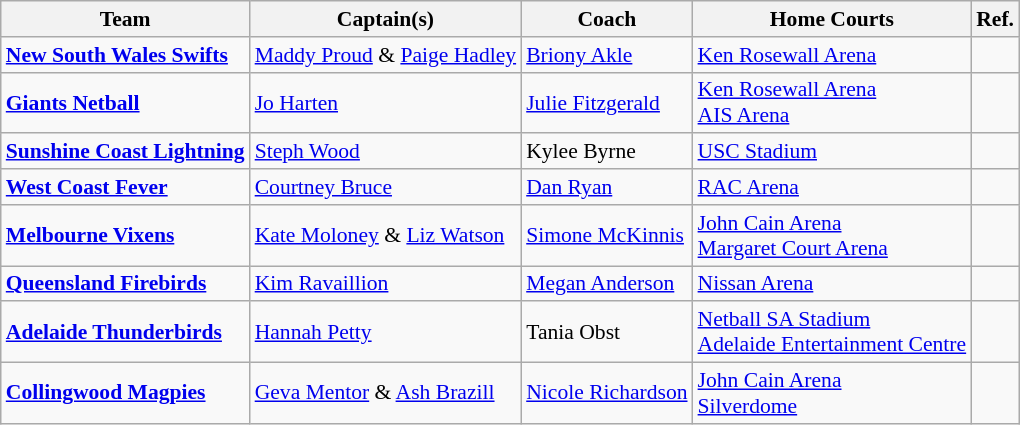<table class="wikitable" style="font-size:90%;">
<tr>
<th>Team</th>
<th>Captain(s)</th>
<th>Coach</th>
<th>Home Courts</th>
<th>Ref.</th>
</tr>
<tr>
<td> <strong><a href='#'>New South Wales Swifts</a></strong></td>
<td><a href='#'>Maddy Proud</a> & <a href='#'>Paige Hadley</a></td>
<td><a href='#'>Briony Akle</a></td>
<td><a href='#'>Ken Rosewall Arena</a></td>
<td></td>
</tr>
<tr>
<td> <strong><a href='#'>Giants Netball</a></strong></td>
<td><a href='#'>Jo Harten</a></td>
<td><a href='#'>Julie Fitzgerald</a></td>
<td><a href='#'>Ken Rosewall Arena</a><br><a href='#'>AIS Arena</a></td>
<td></td>
</tr>
<tr>
<td> <strong><a href='#'>Sunshine Coast Lightning</a></strong></td>
<td><a href='#'>Steph Wood</a></td>
<td>Kylee Byrne</td>
<td><a href='#'>USC Stadium</a></td>
<td></td>
</tr>
<tr>
<td> <strong><a href='#'>West Coast Fever</a></strong></td>
<td><a href='#'>Courtney Bruce</a></td>
<td><a href='#'>Dan Ryan</a></td>
<td><a href='#'>RAC Arena</a></td>
<td></td>
</tr>
<tr>
<td> <strong><a href='#'>Melbourne Vixens</a></strong></td>
<td><a href='#'>Kate Moloney</a> & <a href='#'>Liz Watson</a></td>
<td><a href='#'>Simone McKinnis</a></td>
<td><a href='#'>John Cain Arena</a><br><a href='#'>Margaret Court Arena</a></td>
<td></td>
</tr>
<tr>
<td> <strong><a href='#'>Queensland Firebirds</a></strong></td>
<td><a href='#'>Kim Ravaillion</a></td>
<td><a href='#'>Megan Anderson</a></td>
<td><a href='#'>Nissan Arena</a></td>
<td></td>
</tr>
<tr>
<td> <strong><a href='#'>Adelaide Thunderbirds</a></strong></td>
<td><a href='#'>Hannah Petty</a></td>
<td>Tania Obst</td>
<td><a href='#'>Netball SA Stadium</a><br><a href='#'>Adelaide Entertainment Centre</a></td>
<td></td>
</tr>
<tr>
<td> <strong><a href='#'>Collingwood Magpies</a></strong></td>
<td><a href='#'>Geva Mentor</a> & <a href='#'>Ash Brazill</a></td>
<td><a href='#'>Nicole Richardson</a></td>
<td><a href='#'>John Cain Arena</a><br><a href='#'>Silverdome</a></td>
<td></td>
</tr>
</table>
